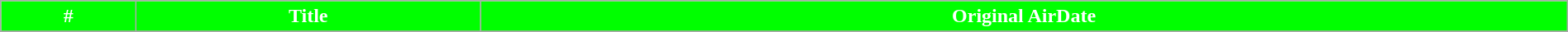<table class="wikitable plainrowheaders"  style="width:100%; margin-right:0;">
<tr>
<th style="background:#0f0; color:#fff;">#</th>
<th style="background:#0f0; color:#fff;">Title</th>
<th style="background:#0f0; color:#fff;">Original AirDate</th>
</tr>
<tr>
</tr>
</table>
